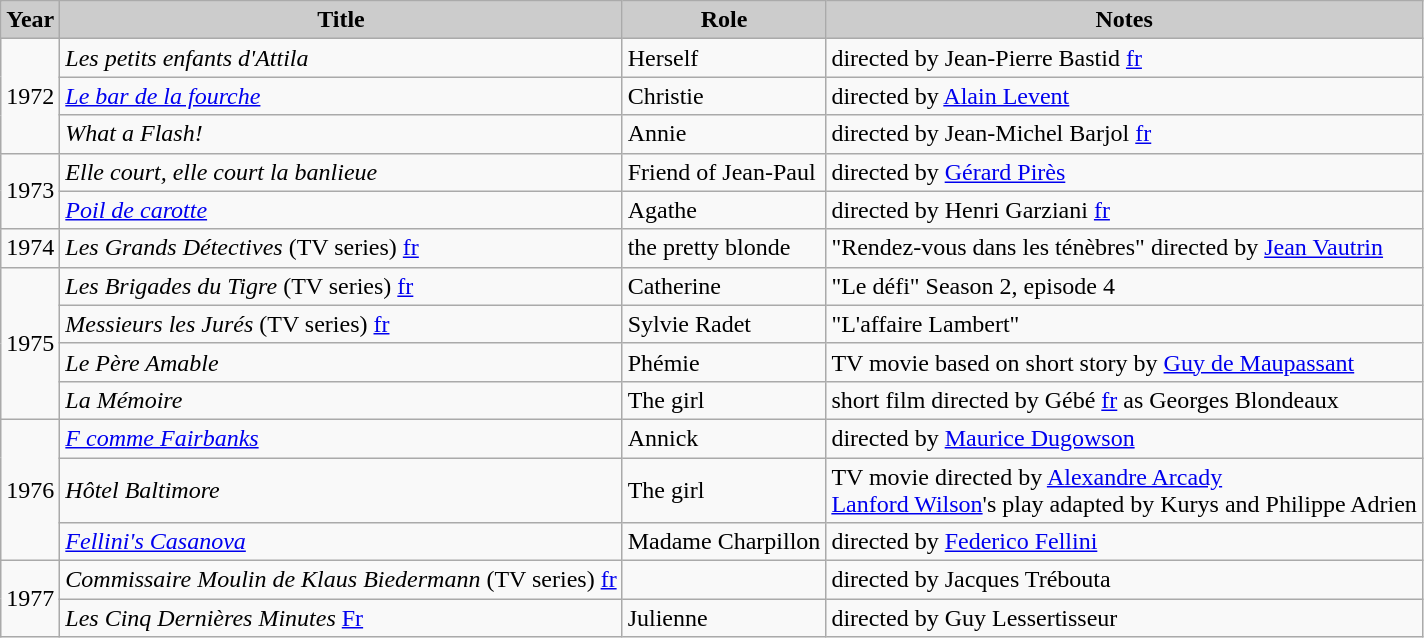<table class="wikitable">
<tr>
<th style="background: #CCCCCC;">Year</th>
<th style="background: #CCCCCC;">Title</th>
<th style="background: #CCCCCC;">Role</th>
<th style="background: #CCCCCC;">Notes</th>
</tr>
<tr>
<td rowspan=3>1972</td>
<td><em>Les petits enfants d'Attila</em></td>
<td>Herself</td>
<td>directed by Jean-Pierre Bastid <a href='#'>fr</a></td>
</tr>
<tr>
<td><em><a href='#'>Le bar de la fourche</a></em></td>
<td>Christie</td>
<td>directed by <a href='#'>Alain Levent</a></td>
</tr>
<tr>
<td><em>What a Flash!</em></td>
<td>Annie</td>
<td>directed by Jean-Michel Barjol <a href='#'>fr</a></td>
</tr>
<tr>
<td rowspan=2>1973</td>
<td><em>Elle court, elle court la banlieue</em></td>
<td>Friend of Jean-Paul</td>
<td>directed by <a href='#'>Gérard Pirès</a></td>
</tr>
<tr>
<td><em><a href='#'>Poil de carotte</a></em></td>
<td>Agathe</td>
<td>directed by Henri Garziani <a href='#'>fr</a></td>
</tr>
<tr>
<td rowspan=1>1974</td>
<td><em>Les Grands Détectives</em> (TV series) <a href='#'>fr</a></td>
<td>the pretty blonde</td>
<td>"Rendez-vous dans les ténèbres" directed by <a href='#'>Jean Vautrin</a></td>
</tr>
<tr>
<td rowspan=4>1975</td>
<td><em>Les Brigades du Tigre</em> (TV series) <a href='#'>fr</a></td>
<td>Catherine</td>
<td>"Le défi" Season 2, episode 4</td>
</tr>
<tr>
<td><em>Messieurs les Jurés</em> (TV series) <a href='#'>fr</a></td>
<td>Sylvie Radet</td>
<td>"L'affaire Lambert"</td>
</tr>
<tr>
<td><em>Le Père Amable</em></td>
<td>Phémie</td>
<td>TV movie based on short story by <a href='#'>Guy de Maupassant</a></td>
</tr>
<tr>
<td><em>La Mémoire</em></td>
<td>The girl</td>
<td>short film directed by Gébé <a href='#'>fr</a> as Georges Blondeaux</td>
</tr>
<tr>
<td rowspan=3>1976</td>
<td><em><a href='#'>F comme Fairbanks</a></em></td>
<td>Annick</td>
<td>directed by <a href='#'>Maurice Dugowson</a></td>
</tr>
<tr>
<td><em>Hôtel Baltimore</em></td>
<td>The girl</td>
<td>TV movie directed by <a href='#'>Alexandre Arcady</a><br><a href='#'>Lanford Wilson</a>'s play adapted by Kurys and Philippe Adrien</td>
</tr>
<tr>
<td><em><a href='#'>Fellini's Casanova</a></em></td>
<td>Madame Charpillon</td>
<td>directed by <a href='#'>Federico Fellini</a></td>
</tr>
<tr>
<td rowspan="2">1977</td>
<td><em>Commissaire Moulin de Klaus Biedermann</em> (TV series) <a href='#'>fr</a></td>
<td></td>
<td>directed by Jacques Trébouta</td>
</tr>
<tr>
<td><em>Les Cinq Dernières Minutes</em> <a href='#'>Fr</a></td>
<td>Julienne</td>
<td>directed by Guy Lessertisseur</td>
</tr>
</table>
